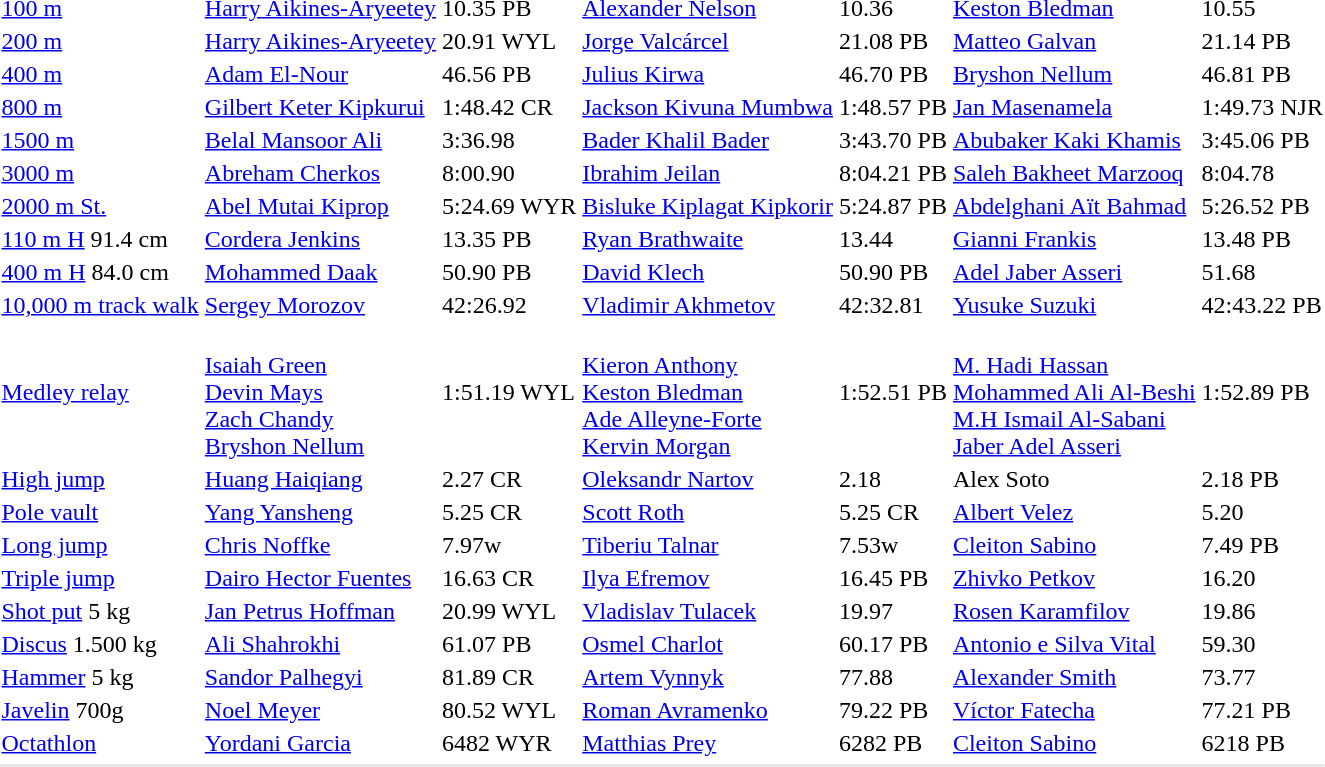<table>
<tr>
<td><a href='#'>100 m</a></td>
<td><a href='#'>Harry Aikines-Aryeetey</a><br></td>
<td>10.35 PB</td>
<td><a href='#'>Alexander Nelson</a><br></td>
<td>10.36</td>
<td><a href='#'>Keston Bledman</a><br></td>
<td>10.55</td>
</tr>
<tr>
<td><a href='#'>200 m</a></td>
<td><a href='#'>Harry Aikines-Aryeetey</a><br></td>
<td>20.91 WYL</td>
<td><a href='#'>Jorge Valcárcel</a><br></td>
<td>21.08 PB</td>
<td><a href='#'>Matteo Galvan</a><br></td>
<td>21.14 PB</td>
</tr>
<tr>
<td><a href='#'>400 m</a></td>
<td><a href='#'>Adam El-Nour</a><br></td>
<td>46.56 PB</td>
<td><a href='#'>Julius Kirwa</a><br></td>
<td>46.70 PB</td>
<td><a href='#'>Bryshon Nellum</a><br></td>
<td>46.81 PB</td>
</tr>
<tr>
<td><a href='#'>800 m</a></td>
<td><a href='#'>Gilbert Keter Kipkurui</a><br></td>
<td>1:48.42 CR</td>
<td><a href='#'>Jackson Kivuna Mumbwa</a><br></td>
<td>1:48.57 PB</td>
<td><a href='#'>Jan Masenamela</a><br></td>
<td>1:49.73 NJR</td>
</tr>
<tr>
<td><a href='#'>1500 m</a></td>
<td><a href='#'>Belal Mansoor Ali</a><br></td>
<td>3:36.98</td>
<td><a href='#'>Bader Khalil Bader</a><br></td>
<td>3:43.70 PB</td>
<td><a href='#'>Abubaker Kaki Khamis</a><br></td>
<td>3:45.06 PB</td>
</tr>
<tr>
<td><a href='#'>3000 m</a></td>
<td><a href='#'>Abreham Cherkos</a><br></td>
<td>8:00.90</td>
<td><a href='#'>Ibrahim Jeilan</a><br></td>
<td>8:04.21 PB</td>
<td><a href='#'>Saleh Bakheet Marzooq</a><br></td>
<td>8:04.78</td>
</tr>
<tr>
<td><a href='#'>2000 m St.</a></td>
<td><a href='#'>Abel Mutai Kiprop</a><br></td>
<td>5:24.69 WYR</td>
<td><a href='#'>Bisluke Kiplagat Kipkorir</a><br></td>
<td>5:24.87 PB</td>
<td><a href='#'>Abdelghani Aït Bahmad</a><br></td>
<td>5:26.52 PB</td>
</tr>
<tr>
<td><a href='#'>110 m H</a> 91.4 cm</td>
<td><a href='#'>Cordera Jenkins</a><br></td>
<td>13.35 PB</td>
<td><a href='#'>Ryan Brathwaite</a><br></td>
<td>13.44</td>
<td><a href='#'>Gianni Frankis</a><br></td>
<td>13.48 PB</td>
</tr>
<tr>
<td><a href='#'>400 m H</a> 84.0 cm</td>
<td><a href='#'>Mohammed Daak</a><br></td>
<td>50.90 PB</td>
<td><a href='#'>David Klech</a><br></td>
<td>50.90 PB</td>
<td><a href='#'>Adel Jaber Asseri</a><br></td>
<td>51.68</td>
</tr>
<tr>
<td><a href='#'>10,000 m track walk</a></td>
<td><a href='#'>Sergey Morozov</a><br></td>
<td>42:26.92</td>
<td><a href='#'>Vladimir Akhmetov</a><br></td>
<td>42:32.81</td>
<td><a href='#'>Yusuke Suzuki</a><br></td>
<td>42:43.22 PB</td>
</tr>
<tr>
<td><a href='#'>Medley relay</a></td>
<td><br><a href='#'>Isaiah Green</a><br><a href='#'>Devin Mays</a><br><a href='#'>Zach Chandy</a><br><a href='#'>Bryshon Nellum</a></td>
<td>1:51.19 WYL</td>
<td><br><a href='#'>Kieron Anthony</a><br><a href='#'>Keston Bledman</a><br><a href='#'>Ade Alleyne-Forte</a><br><a href='#'>Kervin Morgan</a></td>
<td>1:52.51 PB</td>
<td><br><a href='#'>M. Hadi Hassan</a><br><a href='#'>Mohammed Ali Al-Beshi</a><br><a href='#'>M.H Ismail Al-Sabani</a><br><a href='#'>Jaber Adel Asseri</a></td>
<td>1:52.89 PB</td>
</tr>
<tr>
<td><a href='#'>High jump</a></td>
<td><a href='#'>Huang Haiqiang</a><br></td>
<td>2.27 CR</td>
<td><a href='#'>Oleksandr Nartov</a><br></td>
<td>2.18</td>
<td>Alex Soto<br></td>
<td>2.18 PB</td>
</tr>
<tr>
<td><a href='#'>Pole vault</a></td>
<td><a href='#'>Yang Yansheng</a><br></td>
<td>5.25 CR</td>
<td><a href='#'>Scott Roth</a><br></td>
<td>5.25 CR</td>
<td><a href='#'>Albert Velez</a><br></td>
<td>5.20</td>
</tr>
<tr>
<td><a href='#'>Long jump</a></td>
<td><a href='#'>Chris Noffke</a><br></td>
<td>7.97w</td>
<td><a href='#'>Tiberiu Talnar</a><br></td>
<td>7.53w</td>
<td><a href='#'>Cleiton Sabino</a><br></td>
<td>7.49 PB</td>
</tr>
<tr>
<td><a href='#'>Triple jump</a></td>
<td><a href='#'>Dairo Hector Fuentes</a><br></td>
<td>16.63 CR</td>
<td><a href='#'>Ilya Efremov</a><br></td>
<td>16.45 PB</td>
<td><a href='#'>Zhivko Petkov</a><br></td>
<td>16.20</td>
</tr>
<tr>
<td><a href='#'>Shot put</a> 5 kg</td>
<td><a href='#'>Jan Petrus Hoffman</a><br></td>
<td>20.99 WYL</td>
<td><a href='#'>Vladislav Tulacek</a><br></td>
<td>19.97</td>
<td><a href='#'>Rosen Karamfilov</a><br></td>
<td>19.86</td>
</tr>
<tr>
<td><a href='#'>Discus</a> 1.500 kg</td>
<td><a href='#'>Ali Shahrokhi</a><br></td>
<td>61.07 PB</td>
<td><a href='#'>Osmel Charlot</a><br></td>
<td>60.17 PB</td>
<td><a href='#'>Antonio e Silva Vital</a><br></td>
<td>59.30</td>
</tr>
<tr>
<td><a href='#'>Hammer</a> 5 kg</td>
<td><a href='#'>Sandor Palhegyi</a><br></td>
<td>81.89 CR</td>
<td><a href='#'>Artem Vynnyk</a><br></td>
<td>77.88</td>
<td><a href='#'>Alexander Smith</a><br></td>
<td>73.77</td>
</tr>
<tr>
<td><a href='#'>Javelin</a> 700g</td>
<td><a href='#'>Noel Meyer</a><br></td>
<td>80.52 WYL</td>
<td><a href='#'>Roman Avramenko</a><br></td>
<td>79.22 PB</td>
<td><a href='#'>Víctor Fatecha</a><br></td>
<td>77.21 PB</td>
</tr>
<tr>
<td><a href='#'>Octathlon</a></td>
<td><a href='#'>Yordani Garcia</a><br></td>
<td>6482 WYR</td>
<td><a href='#'>Matthias Prey</a><br></td>
<td>6282 PB</td>
<td><a href='#'>Cleiton Sabino</a><br></td>
<td>6218 PB</td>
</tr>
<tr>
</tr>
<tr bgcolor= e8e8e8>
<td colspan=7></td>
</tr>
</table>
